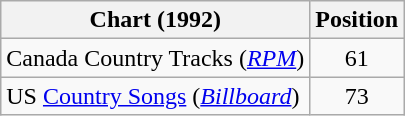<table class="wikitable sortable">
<tr>
<th scope="col">Chart (1992)</th>
<th scope="col">Position</th>
</tr>
<tr>
<td>Canada Country Tracks (<em><a href='#'>RPM</a></em>)</td>
<td align="center">61</td>
</tr>
<tr>
<td>US <a href='#'>Country Songs</a> (<em><a href='#'>Billboard</a></em>)</td>
<td align="center">73</td>
</tr>
</table>
